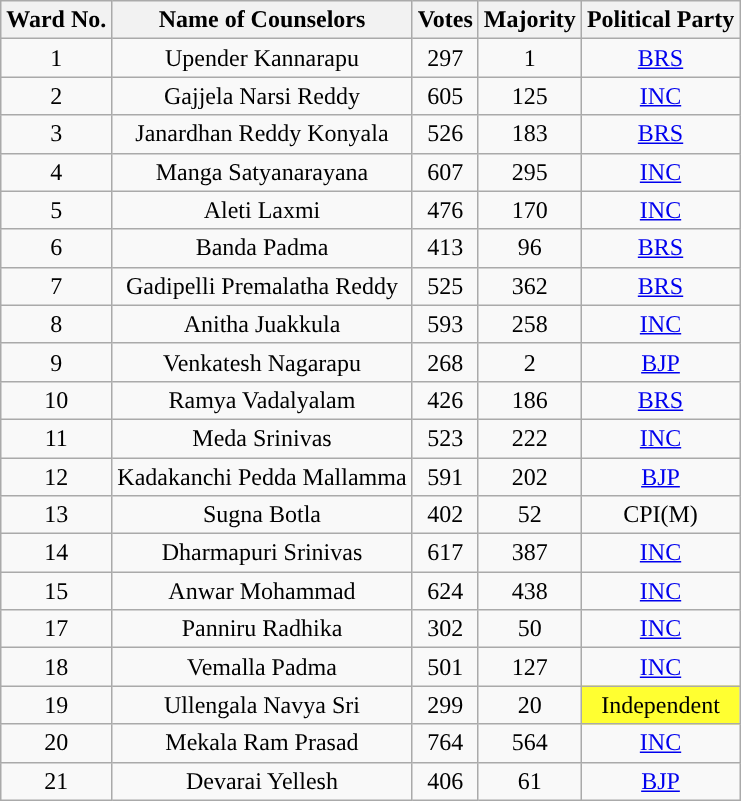<table class="wikitable" style="text-align: center;">
<tr>
<th>Ward No.</th>
<th>Name of Counselors</th>
<th>Votes</th>
<th>Majority</th>
<th>Political Party</th>
</tr>
<tr>
<td>1</td>
<td>Upender Kannarapu</td>
<td>297</td>
<td>1</td>
<td><a href='#'>BRS</a></td>
</tr>
<tr>
<td>2</td>
<td>Gajjela Narsi Reddy</td>
<td>605</td>
<td>125</td>
<td><a href='#'>INC</a></td>
</tr>
<tr>
<td>3</td>
<td>Janardhan Reddy Konyala</td>
<td>526</td>
<td>183</td>
<td><a href='#'>BRS</a></td>
</tr>
<tr>
<td>4</td>
<td>Manga Satyanarayana</td>
<td>607</td>
<td>295</td>
<td><a href='#'>INC</a></td>
</tr>
<tr>
<td>5</td>
<td>Aleti Laxmi</td>
<td>476</td>
<td>170</td>
<td><a href='#'>INC</a></td>
</tr>
<tr>
<td>6</td>
<td>Banda Padma</td>
<td>413</td>
<td>96</td>
<td><a href='#'>BRS</a></td>
</tr>
<tr>
<td>7</td>
<td>Gadipelli Premalatha Reddy</td>
<td>525</td>
<td>362</td>
<td><a href='#'>BRS</a></td>
</tr>
<tr>
<td>8</td>
<td>Anitha Juakkula</td>
<td>593</td>
<td>258</td>
<td><a href='#'>INC</a></td>
</tr>
<tr>
<td>9</td>
<td>Venkatesh Nagarapu</td>
<td>268</td>
<td>2</td>
<td><a href='#'>BJP</a></td>
</tr>
<tr>
<td>10</td>
<td>Ramya Vadalyalam</td>
<td>426</td>
<td>186</td>
<td><a href='#'>BRS</a></td>
</tr>
<tr>
<td>11</td>
<td>Meda Srinivas</td>
<td>523</td>
<td>222</td>
<td><a href='#'>INC</a></td>
</tr>
<tr>
<td>12</td>
<td>Kadakanchi Pedda Mallamma</td>
<td>591</td>
<td>202</td>
<td><a href='#'>BJP</a></td>
</tr>
<tr>
<td>13</td>
<td>Sugna Botla</td>
<td>402</td>
<td>52</td>
<td style="background:">CPI(M)</td>
</tr>
<tr>
<td>14</td>
<td>Dharmapuri Srinivas</td>
<td>617</td>
<td>387</td>
<td><a href='#'>INC</a></td>
</tr>
<tr>
<td>15</td>
<td>Anwar Mohammad</td>
<td>624</td>
<td>438</td>
<td><a href='#'>INC</a></td>
</tr>
<tr>
<td>17</td>
<td>Panniru Radhika</td>
<td>302</td>
<td>50</td>
<td><a href='#'>INC</a></td>
</tr>
<tr>
<td>18</td>
<td>Vemalla Padma</td>
<td>501</td>
<td>127</td>
<td><a href='#'>INC</a></td>
</tr>
<tr>
<td>19</td>
<td>Ullengala Navya Sri</td>
<td>299</td>
<td>20</td>
<td bgcolor="#FFFF31">Independent</td>
</tr>
<tr>
<td>20</td>
<td>Mekala Ram Prasad</td>
<td>764</td>
<td>564</td>
<td><a href='#'>INC</a></td>
</tr>
<tr>
<td>21</td>
<td>Devarai Yellesh</td>
<td>406</td>
<td>61</td>
<td><a href='#'>BJP</a></td>
</tr>
</table>
